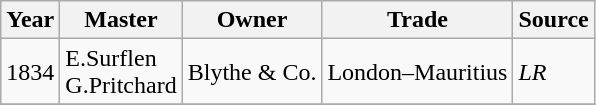<table class=" wikitable">
<tr>
<th>Year</th>
<th>Master</th>
<th>Owner</th>
<th>Trade</th>
<th>Source</th>
</tr>
<tr>
<td>1834</td>
<td>E.Surflen<br>G.Pritchard</td>
<td>Blythe & Co.</td>
<td>London–Mauritius</td>
<td><em>LR</em></td>
</tr>
<tr>
</tr>
</table>
